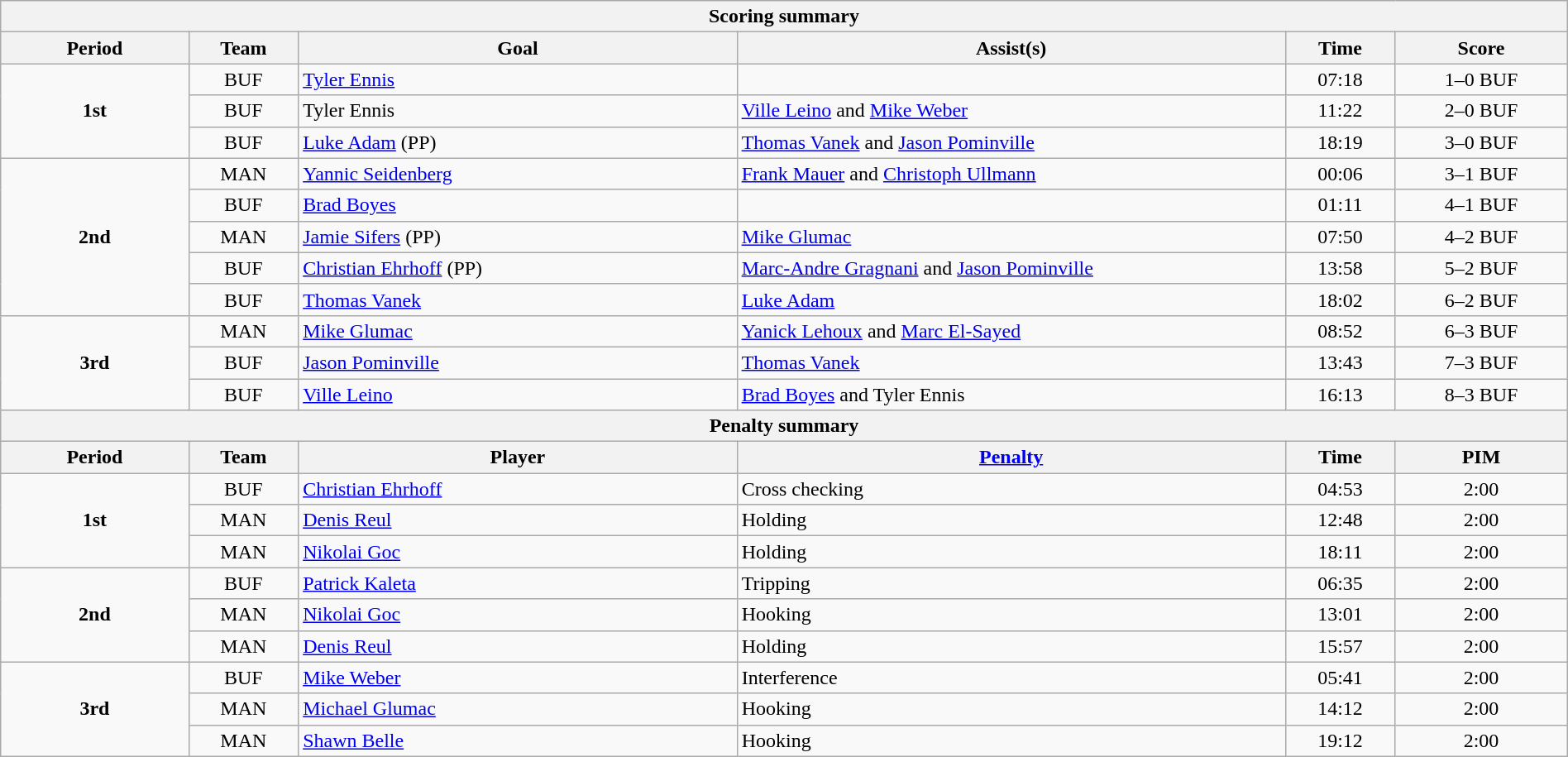<table style="width:100%;" class="wikitable">
<tr>
<th colspan=6>Scoring summary</th>
</tr>
<tr>
<th style="width:12%;">Period</th>
<th style="width:7%;">Team</th>
<th style="width:28%;">Goal</th>
<th style="width:35%;">Assist(s)</th>
<th style="width:7%;">Time</th>
<th style="width:11%;">Score</th>
</tr>
<tr>
<td style="text-align:center;" rowspan="3"><strong>1st</strong></td>
<td align=center>BUF</td>
<td><a href='#'>Tyler Ennis</a></td>
<td></td>
<td align=center>07:18</td>
<td align=center>1–0 BUF</td>
</tr>
<tr>
<td align=center>BUF</td>
<td>Tyler Ennis</td>
<td><a href='#'>Ville Leino</a> and <a href='#'>Mike Weber</a></td>
<td align=center>11:22</td>
<td align=center>2–0 BUF</td>
</tr>
<tr>
<td align=center>BUF</td>
<td><a href='#'>Luke Adam</a> (PP)</td>
<td><a href='#'>Thomas Vanek</a> and <a href='#'>Jason Pominville</a></td>
<td align=center>18:19</td>
<td align=center>3–0 BUF</td>
</tr>
<tr>
<td style="text-align:center;" rowspan="5"><strong>2nd</strong></td>
<td align=center>MAN</td>
<td><a href='#'>Yannic Seidenberg</a></td>
<td><a href='#'>Frank Mauer</a> and <a href='#'>Christoph Ullmann</a></td>
<td align=center>00:06</td>
<td align=center>3–1 BUF</td>
</tr>
<tr>
<td align=center>BUF</td>
<td><a href='#'>Brad Boyes</a></td>
<td></td>
<td align=center>01:11</td>
<td align=center>4–1 BUF</td>
</tr>
<tr>
<td align=center>MAN</td>
<td><a href='#'>Jamie Sifers</a> (PP)</td>
<td><a href='#'>Mike Glumac</a></td>
<td align=center>07:50</td>
<td align=center>4–2 BUF</td>
</tr>
<tr>
<td align=center>BUF</td>
<td><a href='#'>Christian Ehrhoff</a> (PP)</td>
<td><a href='#'>Marc-Andre Gragnani</a> and <a href='#'>Jason Pominville</a></td>
<td align=center>13:58</td>
<td align=center>5–2 BUF</td>
</tr>
<tr>
<td align=center>BUF</td>
<td><a href='#'>Thomas Vanek</a></td>
<td><a href='#'>Luke Adam</a></td>
<td align=center>18:02</td>
<td align=center>6–2 BUF</td>
</tr>
<tr>
<td style="text-align:center;" rowspan="3"><strong>3rd</strong></td>
<td align=center>MAN</td>
<td><a href='#'>Mike Glumac</a></td>
<td><a href='#'>Yanick Lehoux</a> and <a href='#'>Marc El-Sayed</a></td>
<td align=center>08:52</td>
<td align=center>6–3 BUF</td>
</tr>
<tr>
<td align=center>BUF</td>
<td><a href='#'>Jason Pominville</a></td>
<td><a href='#'>Thomas Vanek</a></td>
<td align=center>13:43</td>
<td align=center>7–3 BUF</td>
</tr>
<tr>
<td align=center>BUF</td>
<td><a href='#'>Ville Leino</a></td>
<td><a href='#'>Brad Boyes</a> and Tyler Ennis</td>
<td align=center>16:13</td>
<td align=center>8–3 BUF</td>
</tr>
<tr>
<th colspan=6>Penalty summary</th>
</tr>
<tr>
<th style="width:12%;">Period</th>
<th style="width:7%;">Team</th>
<th style="width:28%;">Player</th>
<th style="width:35%;"><a href='#'>Penalty</a></th>
<th style="width:7%;">Time</th>
<th style="width:11%;">PIM</th>
</tr>
<tr>
<td style="text-align:center;" rowspan="3"><strong>1st</strong></td>
<td align=center>BUF</td>
<td><a href='#'>Christian Ehrhoff</a></td>
<td>Cross checking</td>
<td align=center>04:53</td>
<td align=center>2:00</td>
</tr>
<tr>
<td align=center>MAN</td>
<td><a href='#'>Denis Reul</a></td>
<td>Holding</td>
<td align=center>12:48</td>
<td align=center>2:00</td>
</tr>
<tr>
<td align=center>MAN</td>
<td><a href='#'>Nikolai Goc</a></td>
<td>Holding</td>
<td align=center>18:11</td>
<td align=center>2:00</td>
</tr>
<tr>
<td style="text-align:center;" rowspan="3"><strong>2nd</strong></td>
<td align=center>BUF</td>
<td><a href='#'>Patrick Kaleta</a></td>
<td>Tripping</td>
<td align=center>06:35</td>
<td align=center>2:00</td>
</tr>
<tr>
<td align=center>MAN</td>
<td><a href='#'>Nikolai Goc</a></td>
<td>Hooking</td>
<td align=center>13:01</td>
<td align=center>2:00</td>
</tr>
<tr>
<td align=center>MAN</td>
<td><a href='#'>Denis Reul</a></td>
<td>Holding</td>
<td align=center>15:57</td>
<td align=center>2:00</td>
</tr>
<tr>
<td style="text-align:center;" rowspan="3"><strong>3rd</strong></td>
<td align=center>BUF</td>
<td><a href='#'>Mike Weber</a></td>
<td>Interference</td>
<td align=center>05:41</td>
<td align=center>2:00</td>
</tr>
<tr>
<td align=center>MAN</td>
<td><a href='#'>Michael Glumac</a></td>
<td>Hooking</td>
<td align=center>14:12</td>
<td align=center>2:00</td>
</tr>
<tr>
<td align=center>MAN</td>
<td><a href='#'>Shawn Belle</a></td>
<td>Hooking</td>
<td align=center>19:12</td>
<td align=center>2:00</td>
</tr>
</table>
